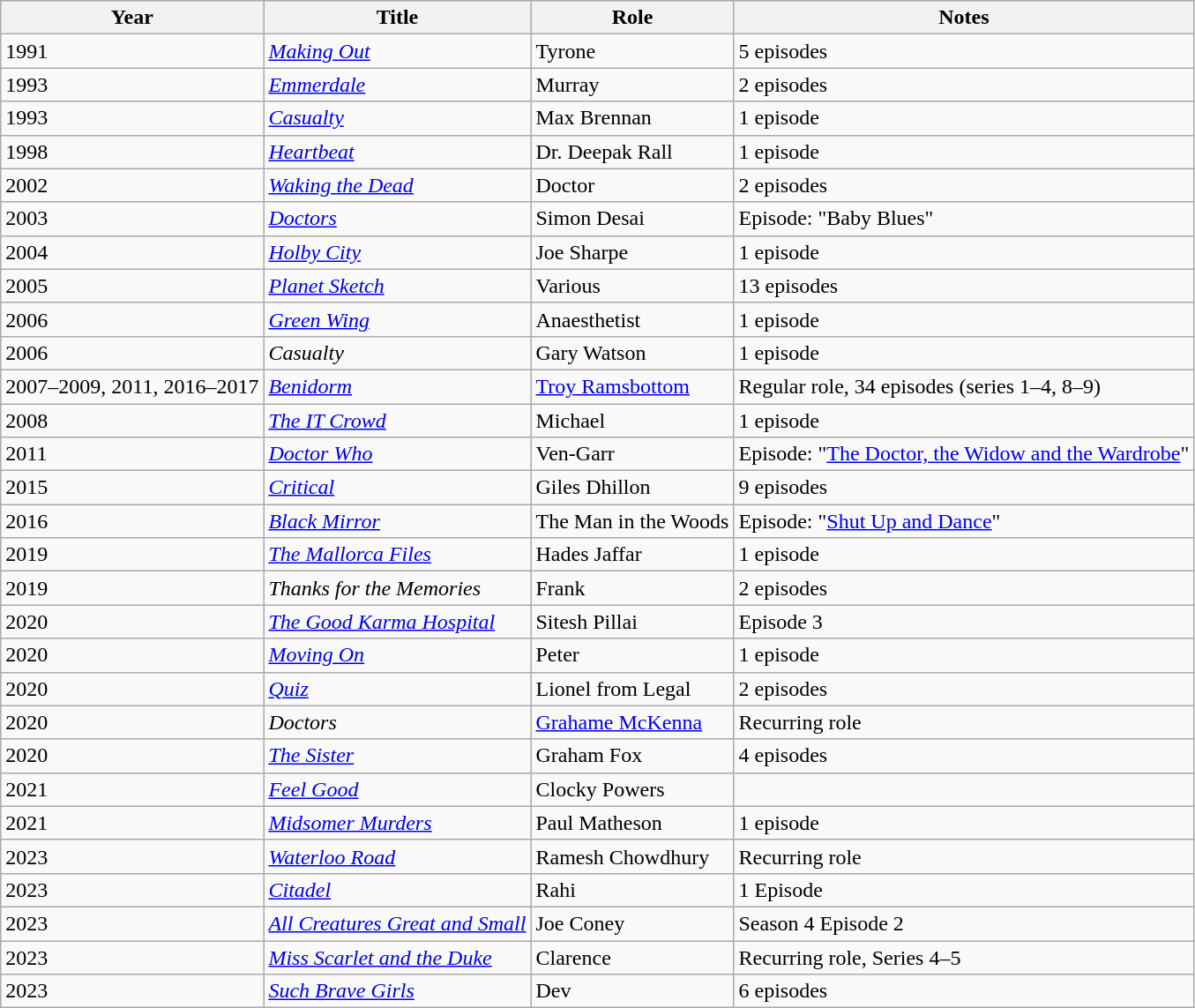<table class="wikitable sortable">
<tr>
<th>Year</th>
<th>Title</th>
<th>Role</th>
<th class="unsortable">Notes</th>
</tr>
<tr>
<td>1991</td>
<td><em><a href='#'>Making Out</a></em></td>
<td>Tyrone</td>
<td>5 episodes</td>
</tr>
<tr>
<td>1993</td>
<td><em><a href='#'>Emmerdale</a></em></td>
<td>Murray</td>
<td>2 episodes</td>
</tr>
<tr>
<td>1993</td>
<td><em><a href='#'>Casualty</a></em></td>
<td>Max Brennan</td>
<td>1 episode</td>
</tr>
<tr>
<td>1998</td>
<td><em><a href='#'>Heartbeat</a></em></td>
<td>Dr. Deepak Rall</td>
<td>1 episode</td>
</tr>
<tr>
<td>2002</td>
<td><em><a href='#'>Waking the Dead</a></em></td>
<td>Doctor</td>
<td>2 episodes</td>
</tr>
<tr>
<td>2003</td>
<td><em><a href='#'>Doctors</a></em></td>
<td>Simon Desai</td>
<td>Episode: "Baby Blues"</td>
</tr>
<tr>
<td>2004</td>
<td><em><a href='#'>Holby City</a></em></td>
<td>Joe Sharpe</td>
<td>1 episode</td>
</tr>
<tr>
<td>2005</td>
<td><em><a href='#'>Planet Sketch</a></em></td>
<td>Various</td>
<td>13 episodes</td>
</tr>
<tr>
<td>2006</td>
<td><em><a href='#'>Green Wing</a></em></td>
<td>Anaesthetist</td>
<td>1 episode</td>
</tr>
<tr>
<td>2006</td>
<td><em>Casualty</em></td>
<td>Gary Watson</td>
<td>1 episode</td>
</tr>
<tr>
<td>2007–2009, 2011, 2016–2017</td>
<td><em><a href='#'>Benidorm</a></em></td>
<td><a href='#'>Troy Ramsbottom</a></td>
<td>Regular role, 34 episodes (series 1–4, 8–9)</td>
</tr>
<tr>
<td>2008</td>
<td><em><a href='#'>The IT Crowd</a></em></td>
<td>Michael</td>
<td>1 episode</td>
</tr>
<tr>
<td>2011</td>
<td><em><a href='#'>Doctor Who</a></em></td>
<td>Ven-Garr</td>
<td>Episode: "<a href='#'>The Doctor, the Widow and the Wardrobe</a>"</td>
</tr>
<tr>
<td>2015</td>
<td><em><a href='#'>Critical</a></em></td>
<td>Giles Dhillon</td>
<td>9 episodes</td>
</tr>
<tr>
<td>2016</td>
<td><em><a href='#'>Black Mirror</a></em></td>
<td>The Man in the Woods</td>
<td>Episode: "<a href='#'>Shut Up and Dance</a>"</td>
</tr>
<tr>
<td>2019</td>
<td><em><a href='#'>The Mallorca Files</a></em></td>
<td>Hades Jaffar</td>
<td>1 episode</td>
</tr>
<tr>
<td>2019</td>
<td><em>Thanks for the Memories</em></td>
<td>Frank</td>
<td>2 episodes</td>
</tr>
<tr>
<td>2020</td>
<td><em><a href='#'>The Good Karma Hospital</a></em></td>
<td>Sitesh Pillai</td>
<td>Episode 3</td>
</tr>
<tr>
<td>2020</td>
<td><em><a href='#'>Moving On</a></em></td>
<td>Peter</td>
<td>1 episode</td>
</tr>
<tr>
<td>2020</td>
<td><em><a href='#'>Quiz</a></em></td>
<td>Lionel from Legal</td>
<td>2 episodes</td>
</tr>
<tr>
<td>2020</td>
<td><em>Doctors</em></td>
<td><a href='#'>Grahame McKenna</a></td>
<td>Recurring role</td>
</tr>
<tr>
<td>2020</td>
<td><em><a href='#'>The Sister</a></em></td>
<td>Graham Fox</td>
<td>4 episodes</td>
</tr>
<tr>
<td>2021</td>
<td><em><a href='#'>Feel Good</a></em></td>
<td>Clocky Powers</td>
<td></td>
</tr>
<tr>
<td>2021</td>
<td><em><a href='#'>Midsomer Murders</a></em></td>
<td>Paul Matheson</td>
<td>1 episode</td>
</tr>
<tr>
<td>2023</td>
<td><em><a href='#'>Waterloo Road</a></em></td>
<td>Ramesh Chowdhury</td>
<td>Recurring role</td>
</tr>
<tr>
<td>2023</td>
<td><em><a href='#'>Citadel</a></em></td>
<td>Rahi</td>
<td>1 Episode</td>
</tr>
<tr>
<td>2023</td>
<td><em><a href='#'>All Creatures Great and Small</a></em></td>
<td>Joe Coney</td>
<td>Season 4 Episode 2</td>
</tr>
<tr>
<td>2023</td>
<td><em><a href='#'>Miss Scarlet and the Duke</a></em></td>
<td>Clarence</td>
<td>Recurring role, Series 4–5</td>
</tr>
<tr>
<td>2023</td>
<td><em><a href='#'>Such Brave Girls</a></em></td>
<td>Dev</td>
<td>6 episodes</td>
</tr>
</table>
